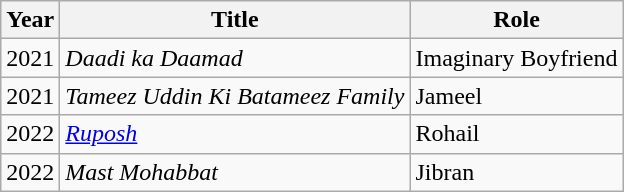<table class="wikitable sortable plainrowheaders">
<tr style="text-align:center;">
<th scope="col">Year</th>
<th scope="col">Title</th>
<th scope="col">Role</th>
</tr>
<tr>
<td>2021</td>
<td><em>Daadi ka Daamad</em></td>
<td>Imaginary Boyfriend</td>
</tr>
<tr>
<td>2021</td>
<td><em>Tameez Uddin Ki Batameez Family</em></td>
<td>Jameel</td>
</tr>
<tr>
<td>2022</td>
<td><em><a href='#'>Ruposh</a></em></td>
<td>Rohail</td>
</tr>
<tr>
<td>2022</td>
<td><em>Mast Mohabbat</em></td>
<td>Jibran</td>
</tr>
</table>
